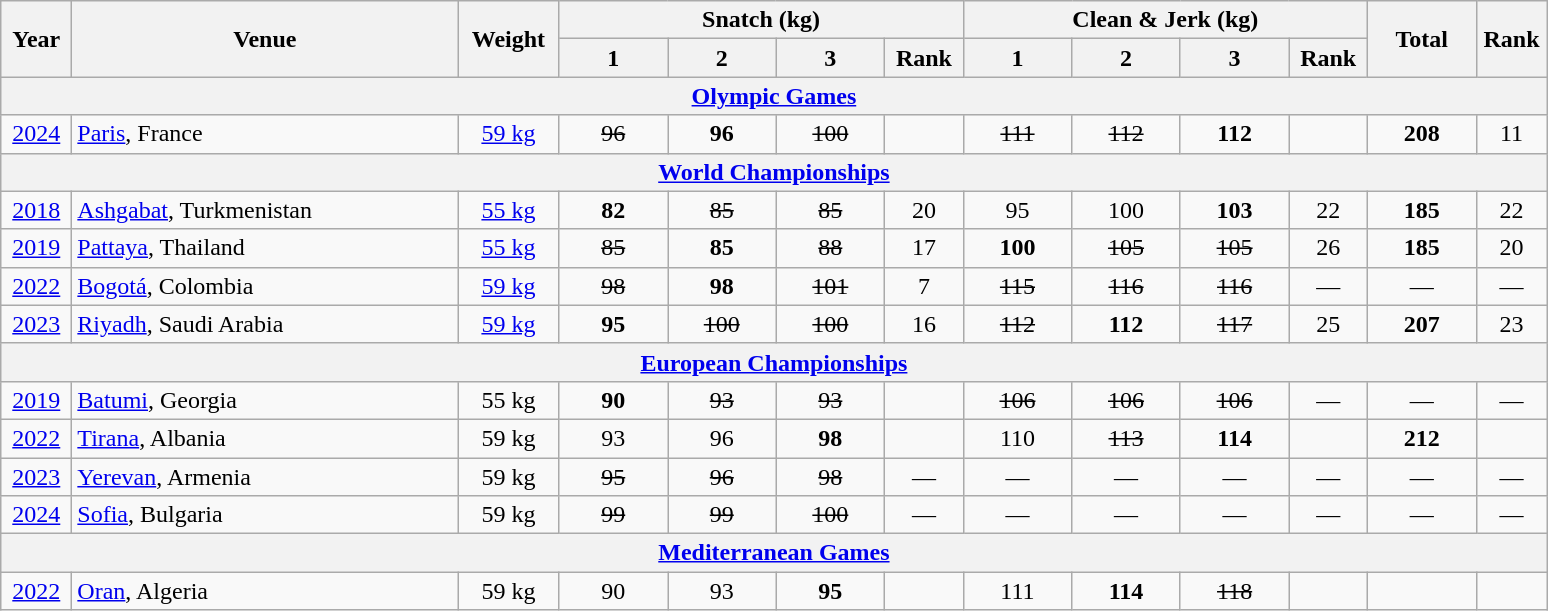<table class = "wikitable" style="text-align:center;">
<tr>
<th rowspan=2 width=40>Year</th>
<th rowspan=2 width=250>Venue</th>
<th rowspan=2 width=60>Weight</th>
<th colspan=4>Snatch (kg)</th>
<th colspan=4>Clean & Jerk (kg)</th>
<th rowspan=2 width=65>Total</th>
<th rowspan=2 width=40>Rank</th>
</tr>
<tr>
<th width=65>1</th>
<th width=65>2</th>
<th width=65>3</th>
<th width=45>Rank</th>
<th width=65>1</th>
<th width=65>2</th>
<th width=65>3</th>
<th width=45>Rank</th>
</tr>
<tr>
<th colspan=13><a href='#'>Olympic Games</a></th>
</tr>
<tr>
<td><a href='#'>2024</a></td>
<td align=left><a href='#'>Paris</a>, France</td>
<td><a href='#'>59 kg</a></td>
<td><s>96</s></td>
<td><strong>96</strong></td>
<td><s>100</s></td>
<td></td>
<td><s>111</s></td>
<td><s>112</s></td>
<td><strong>112</strong></td>
<td></td>
<td><strong>208</strong></td>
<td>11</td>
</tr>
<tr>
<th colspan=13><a href='#'>World Championships</a></th>
</tr>
<tr>
<td><a href='#'>2018</a></td>
<td align=left><a href='#'>Ashgabat</a>, Turkmenistan</td>
<td><a href='#'>55 kg</a></td>
<td><strong>82</strong></td>
<td><s>85</s></td>
<td><s>85</s></td>
<td>20</td>
<td>95</td>
<td>100</td>
<td><strong>103</strong></td>
<td>22</td>
<td><strong>185</strong></td>
<td>22</td>
</tr>
<tr>
<td><a href='#'>2019</a></td>
<td align=left><a href='#'>Pattaya</a>, Thailand</td>
<td><a href='#'>55 kg</a></td>
<td><s>85</s></td>
<td><strong>85</strong></td>
<td><s>88</s></td>
<td>17</td>
<td><strong>100</strong></td>
<td><s>105</s></td>
<td><s>105</s></td>
<td>26</td>
<td><strong>185</strong></td>
<td>20</td>
</tr>
<tr>
<td><a href='#'>2022</a></td>
<td align=left><a href='#'>Bogotá</a>, Colombia</td>
<td><a href='#'>59 kg</a></td>
<td><s>98</s></td>
<td><strong>98</strong></td>
<td><s>101</s></td>
<td>7</td>
<td><s>115</s></td>
<td><s>116</s></td>
<td><s>116</s></td>
<td>—</td>
<td>—</td>
<td>—</td>
</tr>
<tr>
<td><a href='#'>2023</a></td>
<td align=left><a href='#'>Riyadh</a>, Saudi Arabia</td>
<td><a href='#'>59 kg</a></td>
<td><strong>95</strong></td>
<td><s>100</s></td>
<td><s>100</s></td>
<td>16</td>
<td><s>112</s></td>
<td><strong>112</strong></td>
<td><s>117</s></td>
<td>25</td>
<td><strong>207</strong></td>
<td>23</td>
</tr>
<tr>
<th colspan=13><a href='#'>European Championships</a></th>
</tr>
<tr>
<td><a href='#'>2019</a></td>
<td align=left><a href='#'>Batumi</a>, Georgia</td>
<td>55 kg</td>
<td><strong>90</strong></td>
<td><s>93</s></td>
<td><s>93</s></td>
<td></td>
<td><s>106</s></td>
<td><s>106</s></td>
<td><s>106</s></td>
<td>—</td>
<td>—</td>
<td>—</td>
</tr>
<tr>
<td><a href='#'>2022</a></td>
<td align=left><a href='#'>Tirana</a>, Albania</td>
<td>59 kg</td>
<td>93</td>
<td>96</td>
<td><strong>98</strong></td>
<td></td>
<td>110</td>
<td><s>113</s></td>
<td><strong>114</strong></td>
<td></td>
<td><strong>212</strong></td>
<td></td>
</tr>
<tr>
<td><a href='#'>2023</a></td>
<td align=left><a href='#'>Yerevan</a>, Armenia</td>
<td>59 kg</td>
<td><s>95</s></td>
<td><s>96</s></td>
<td><s>98</s></td>
<td>—</td>
<td>—</td>
<td>—</td>
<td>—</td>
<td>—</td>
<td>—</td>
<td>—</td>
</tr>
<tr>
<td><a href='#'>2024</a></td>
<td align=left><a href='#'>Sofia</a>, Bulgaria</td>
<td>59 kg</td>
<td><s>99</s></td>
<td><s>99</s></td>
<td><s>100</s></td>
<td>—</td>
<td>—</td>
<td>—</td>
<td>—</td>
<td>—</td>
<td>—</td>
<td>—</td>
</tr>
<tr>
<th colspan=13><a href='#'>Mediterranean Games</a></th>
</tr>
<tr>
<td><a href='#'>2022</a></td>
<td align=left><a href='#'>Oran</a>, Algeria</td>
<td>59 kg</td>
<td>90</td>
<td>93</td>
<td><strong>95</strong></td>
<td></td>
<td>111</td>
<td><strong>114</strong></td>
<td><s>118</s></td>
<td></td>
<td></td>
<td></td>
</tr>
</table>
